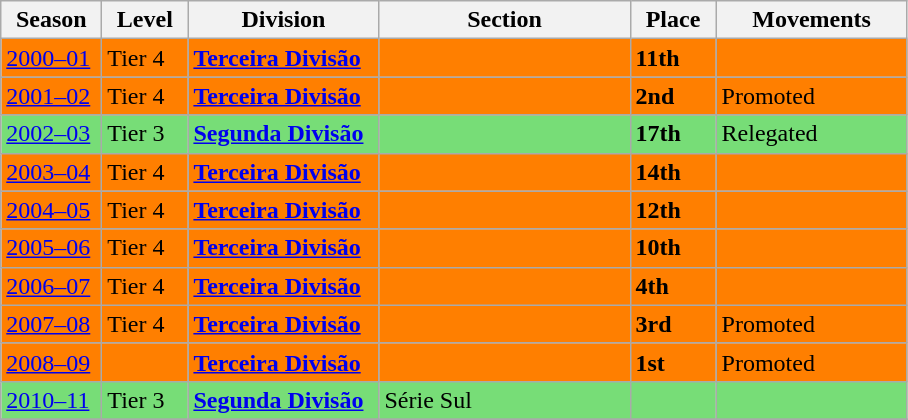<table class="wikitable" style="text-align: left;">
<tr>
<th style="width: 60px;"><strong>Season</strong></th>
<th style="width: 50px;"><strong>Level</strong></th>
<th style="width: 120px;"><strong>Division</strong></th>
<th style="width: 160px;"><strong>Section</strong></th>
<th style="width: 50px;"><strong>Place</strong></th>
<th style="width: 120px;"><strong>Movements</strong></th>
</tr>
<tr>
<td style="background:#FF7F00;"><a href='#'>2000–01</a></td>
<td style="background:#FF7F00;">Tier 4</td>
<td style="background:#FF7F00;"><strong><a href='#'>Terceira Divisão</a></strong></td>
<td style="background:#FF7F00;"></td>
<td style="background:#FF7F00;"><strong>11th</strong></td>
<td style="background:#FF7F00;"></td>
</tr>
<tr>
<td style="background:#FF7F00;"><a href='#'>2001–02</a></td>
<td style="background:#FF7F00;">Tier 4</td>
<td style="background:#FF7F00;"><strong><a href='#'>Terceira Divisão</a></strong></td>
<td style="background:#FF7F00;"></td>
<td style="background:#FF7F00;"><strong>2nd</strong></td>
<td style="background:#FF7F00;">Promoted</td>
</tr>
<tr>
<td style="background:#77DD77;"><a href='#'>2002–03</a></td>
<td style="background:#77DD77;">Tier 3</td>
<td style="background:#77DD77;"><strong><a href='#'>Segunda Divisão</a></strong></td>
<td style="background:#77DD77;"></td>
<td style="background:#77DD77;"><strong>17th</strong></td>
<td style="background:#77DD77;">Relegated</td>
</tr>
<tr>
<td style="background:#FF7F00;"><a href='#'>2003–04</a></td>
<td style="background:#FF7F00;">Tier 4</td>
<td style="background:#FF7F00;"><strong><a href='#'>Terceira Divisão</a></strong></td>
<td style="background:#FF7F00;"></td>
<td style="background:#FF7F00;"><strong>14th</strong></td>
<td style="background:#FF7F00;"></td>
</tr>
<tr>
<td style="background:#FF7F00;"><a href='#'>2004–05</a></td>
<td style="background:#FF7F00;">Tier 4</td>
<td style="background:#FF7F00;"><strong><a href='#'>Terceira Divisão</a></strong></td>
<td style="background:#FF7F00;"></td>
<td style="background:#FF7F00;"><strong>12th</strong></td>
<td style="background:#FF7F00;"></td>
</tr>
<tr>
<td style="background:#FF7F00;"><a href='#'>2005–06</a></td>
<td style="background:#FF7F00;">Tier 4</td>
<td style="background:#FF7F00;"><strong><a href='#'>Terceira Divisão</a></strong></td>
<td style="background:#FF7F00;"></td>
<td style="background:#FF7F00;"><strong>10th</strong></td>
<td style="background:#FF7F00;"></td>
</tr>
<tr>
<td style="background:#FF7F00;"><a href='#'>2006–07</a></td>
<td style="background:#FF7F00;">Tier 4</td>
<td style="background:#FF7F00;"><strong><a href='#'>Terceira Divisão</a></strong></td>
<td style="background:#FF7F00;"></td>
<td style="background:#FF7F00;"><strong>4th</strong></td>
<td style="background:#FF7F00;"></td>
</tr>
<tr>
<td style="background:#FF7F00;"><a href='#'>2007–08</a></td>
<td style="background:#FF7F00;">Tier 4</td>
<td style="background:#FF7F00;"><strong><a href='#'>Terceira Divisão</a></strong></td>
<td style="background:#FF7F00;"></td>
<td style="background:#FF7F00;"><strong>3rd</strong></td>
<td style="background:#FF7F00;">Promoted</td>
</tr>
<tr>
<td style="background:#FF7F00;"><a href='#'>2008–09</a></td>
<td style="background:#FF7F00;"></td>
<td style="background:#FF7F00;"><strong><a href='#'>Terceira Divisão</a></strong></td>
<td style="background:#FF7F00;"></td>
<td style="background:#FF7F00;"><strong>1st</strong></td>
<td style="background:#FF7F00;">Promoted</td>
</tr>
<tr>
<td style="background:#77DD77;"><a href='#'>2010–11</a></td>
<td style="background:#77DD77;">Tier 3</td>
<td style="background:#77DD77;"><strong><a href='#'>Segunda Divisão</a></strong></td>
<td style="background:#77DD77;">Série Sul</td>
<td style="background:#77DD77;"></td>
<td style="background:#77DD77;"></td>
</tr>
<tr>
</tr>
</table>
